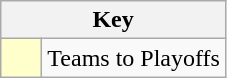<table class="wikitable" style="text-align: center;">
<tr>
<th colspan=2>Key</th>
</tr>
<tr>
<td style="background:#ffffcc; width:20px;"></td>
<td align=left>Teams to Playoffs</td>
</tr>
</table>
